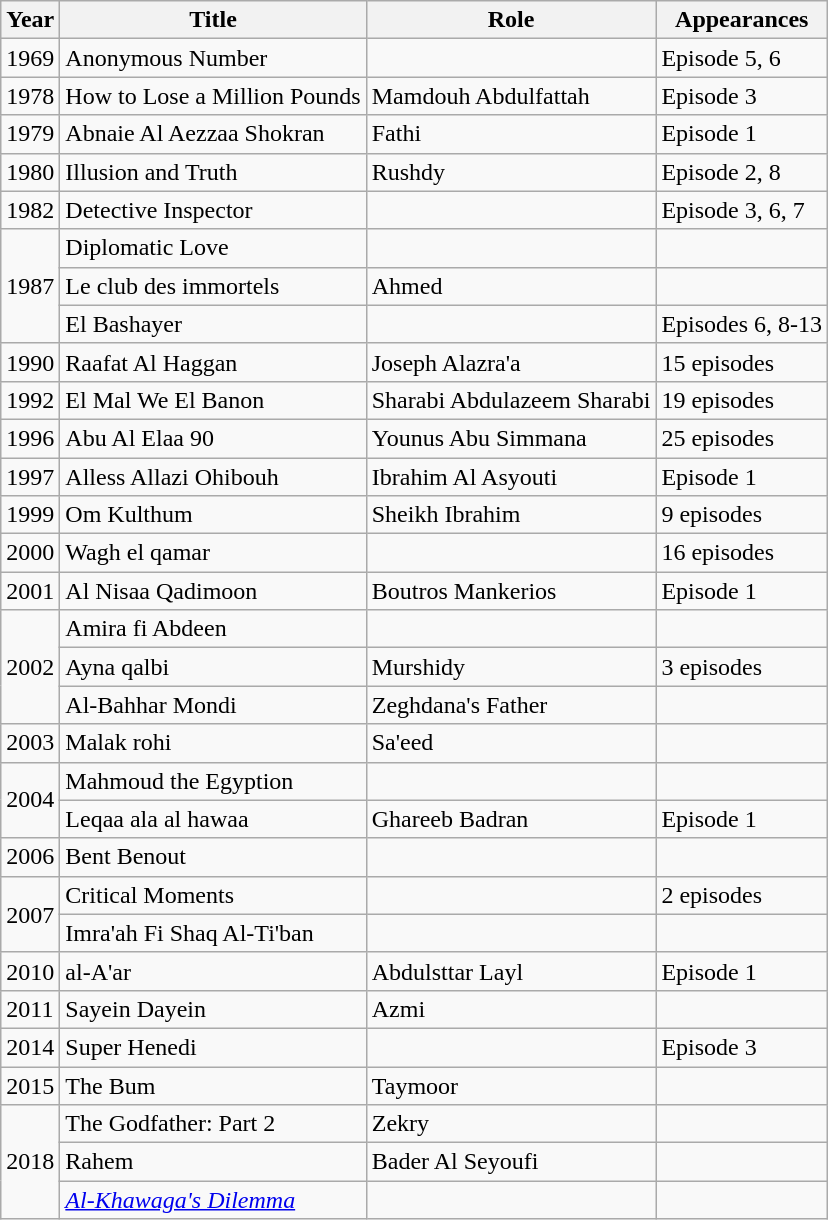<table class="wikitable sortable mw-collapsible">
<tr>
<th>Year</th>
<th>Title</th>
<th>Role</th>
<th>Appearances</th>
</tr>
<tr>
<td>1969</td>
<td>Anonymous Number</td>
<td></td>
<td>Episode 5, 6</td>
</tr>
<tr>
<td>1978</td>
<td>How to Lose a Million Pounds</td>
<td>Mamdouh Abdulfattah</td>
<td>Episode 3</td>
</tr>
<tr>
<td>1979</td>
<td>Abnaie Al Aezzaa Shokran</td>
<td>Fathi</td>
<td>Episode 1</td>
</tr>
<tr>
<td>1980</td>
<td>Illusion and Truth</td>
<td>Rushdy</td>
<td>Episode 2, 8</td>
</tr>
<tr>
<td>1982</td>
<td>Detective Inspector</td>
<td></td>
<td>Episode 3, 6, 7</td>
</tr>
<tr>
<td rowspan="3">1987</td>
<td>Diplomatic Love</td>
<td></td>
<td></td>
</tr>
<tr>
<td>Le club des immortels</td>
<td>Ahmed</td>
<td></td>
</tr>
<tr>
<td>El Bashayer</td>
<td></td>
<td>Episodes 6, 8-13</td>
</tr>
<tr>
<td>1990</td>
<td>Raafat Al Haggan</td>
<td>Joseph Alazra'a</td>
<td>15 episodes</td>
</tr>
<tr>
<td>1992</td>
<td>El Mal We El Banon</td>
<td>Sharabi Abdulazeem Sharabi</td>
<td>19 episodes</td>
</tr>
<tr>
<td>1996</td>
<td>Abu Al Elaa 90</td>
<td>Younus Abu Simmana</td>
<td>25 episodes</td>
</tr>
<tr>
<td>1997</td>
<td>Alless Allazi Ohibouh</td>
<td>Ibrahim Al Asyouti</td>
<td>Episode 1</td>
</tr>
<tr>
<td>1999</td>
<td>Om Kulthum</td>
<td>Sheikh Ibrahim</td>
<td>9 episodes</td>
</tr>
<tr>
<td>2000</td>
<td>Wagh el qamar</td>
<td></td>
<td>16 episodes</td>
</tr>
<tr>
<td>2001</td>
<td>Al Nisaa Qadimoon</td>
<td>Boutros Mankerios</td>
<td>Episode 1</td>
</tr>
<tr>
<td rowspan="3">2002</td>
<td>Amira fi Abdeen</td>
<td></td>
<td></td>
</tr>
<tr>
<td>Ayna qalbi</td>
<td>Murshidy</td>
<td>3 episodes</td>
</tr>
<tr>
<td>Al-Bahhar Mondi</td>
<td>Zeghdana's Father</td>
<td></td>
</tr>
<tr>
<td>2003</td>
<td>Malak rohi</td>
<td>Sa'eed</td>
<td></td>
</tr>
<tr>
<td rowspan="2">2004</td>
<td>Mahmoud the Egyption</td>
<td></td>
<td></td>
</tr>
<tr>
<td>Leqaa ala al hawaa</td>
<td>Ghareeb Badran</td>
<td>Episode 1</td>
</tr>
<tr>
<td>2006</td>
<td>Bent Benout</td>
<td></td>
<td></td>
</tr>
<tr>
<td rowspan="2">2007</td>
<td>Critical Moments</td>
<td></td>
<td>2 episodes</td>
</tr>
<tr>
<td>Imra'ah Fi Shaq Al-Ti'ban</td>
<td></td>
<td></td>
</tr>
<tr>
<td>2010</td>
<td>al-A'ar</td>
<td>Abdulsttar Layl</td>
<td>Episode 1</td>
</tr>
<tr>
<td>2011</td>
<td>Sayein Dayein</td>
<td>Azmi</td>
<td></td>
</tr>
<tr>
<td>2014</td>
<td>Super Henedi</td>
<td></td>
<td>Episode 3</td>
</tr>
<tr>
<td>2015</td>
<td>The Bum</td>
<td>Taymoor</td>
<td></td>
</tr>
<tr>
<td rowspan="3">2018</td>
<td>The Godfather: Part 2</td>
<td>Zekry</td>
<td></td>
</tr>
<tr>
<td>Rahem</td>
<td>Bader Al Seyoufi</td>
<td></td>
</tr>
<tr>
<td><em><a href='#'>Al-Khawaga's Dilemma</a></em></td>
<td></td>
<td></td>
</tr>
</table>
